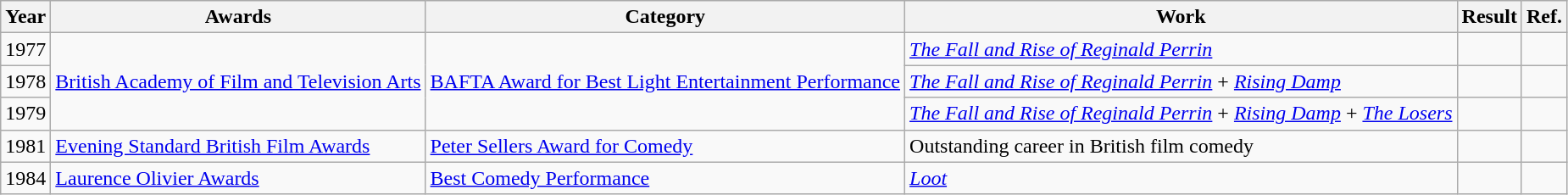<table class="wikitable unsortable">
<tr>
<th>Year</th>
<th>Awards</th>
<th>Category</th>
<th>Work</th>
<th>Result</th>
<th>Ref.</th>
</tr>
<tr>
<td>1977</td>
<td rowspan="3"><a href='#'>British Academy of Film and Television Arts</a></td>
<td rowspan="3"><a href='#'>BAFTA Award for Best Light Entertainment Performance</a></td>
<td><em><a href='#'>The Fall and Rise of Reginald Perrin</a></em></td>
<td></td>
<td></td>
</tr>
<tr>
<td>1978</td>
<td><em><a href='#'>The Fall and Rise of Reginald Perrin</a></em> + <em><a href='#'>Rising Damp</a></em></td>
<td></td>
<td></td>
</tr>
<tr>
<td>1979</td>
<td><em><a href='#'>The Fall and Rise of Reginald Perrin</a></em> + <em><a href='#'>Rising Damp</a></em> + <em><a href='#'>The Losers</a></em></td>
<td></td>
<td></td>
</tr>
<tr>
<td>1981</td>
<td><a href='#'>Evening Standard British Film Awards</a></td>
<td><a href='#'>Peter Sellers Award for Comedy</a></td>
<td>Outstanding career in British film comedy</td>
<td></td>
<td></td>
</tr>
<tr>
<td>1984</td>
<td><a href='#'>Laurence Olivier Awards</a></td>
<td><a href='#'>Best Comedy Performance</a></td>
<td><a href='#'><em>Loot</em></a></td>
<td></td>
<td></td>
</tr>
</table>
